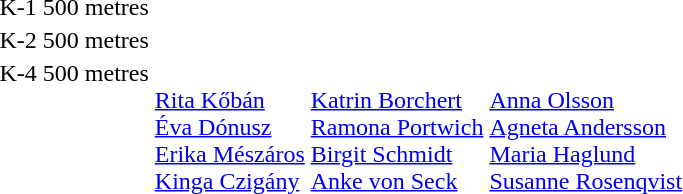<table>
<tr valign="top">
<td>K-1 500 metres<br></td>
<td></td>
<td></td>
<td></td>
</tr>
<tr valign="top">
<td>K-2 500 metres<br></td>
<td></td>
<td></td>
<td></td>
</tr>
<tr valign="top">
<td>K-4 500 metres<br></td>
<td><br><a href='#'>Rita Kőbán</a><br><a href='#'>Éva Dónusz</a><br><a href='#'>Erika Mészáros</a><br><a href='#'>Kinga Czigány</a></td>
<td><br><a href='#'>Katrin Borchert</a><br><a href='#'>Ramona Portwich</a><br><a href='#'>Birgit Schmidt</a><br><a href='#'>Anke von Seck</a></td>
<td><br><a href='#'>Anna Olsson</a><br><a href='#'>Agneta Andersson</a><br><a href='#'>Maria Haglund</a><br><a href='#'>Susanne Rosenqvist</a></td>
</tr>
</table>
